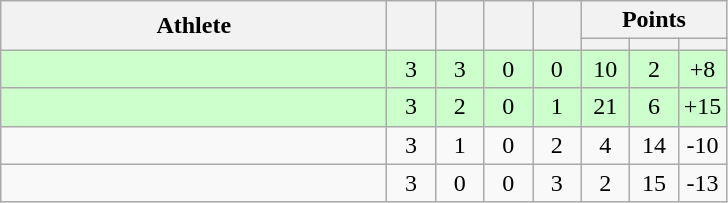<table class="wikitable" style="text-align: center; font-size:100% ">
<tr>
<th rowspan=2 width=250>Athlete</th>
<th rowspan=2 width=25></th>
<th rowspan=2 width=25></th>
<th rowspan=2 width=25></th>
<th rowspan=2 width=25></th>
<th colspan=3>Points</th>
</tr>
<tr>
<th width=25></th>
<th width=25></th>
<th width=25></th>
</tr>
<tr bgcolor="ccffcc">
<td align=left></td>
<td>3</td>
<td>3</td>
<td>0</td>
<td>0</td>
<td>10</td>
<td>2</td>
<td>+8</td>
</tr>
<tr bgcolor="ccffcc">
<td align=left></td>
<td>3</td>
<td>2</td>
<td>0</td>
<td>1</td>
<td>21</td>
<td>6</td>
<td>+15</td>
</tr>
<tr>
<td align=left></td>
<td>3</td>
<td>1</td>
<td>0</td>
<td>2</td>
<td>4</td>
<td>14</td>
<td>-10</td>
</tr>
<tr>
<td align=left></td>
<td>3</td>
<td>0</td>
<td>0</td>
<td>3</td>
<td>2</td>
<td>15</td>
<td>-13</td>
</tr>
</table>
